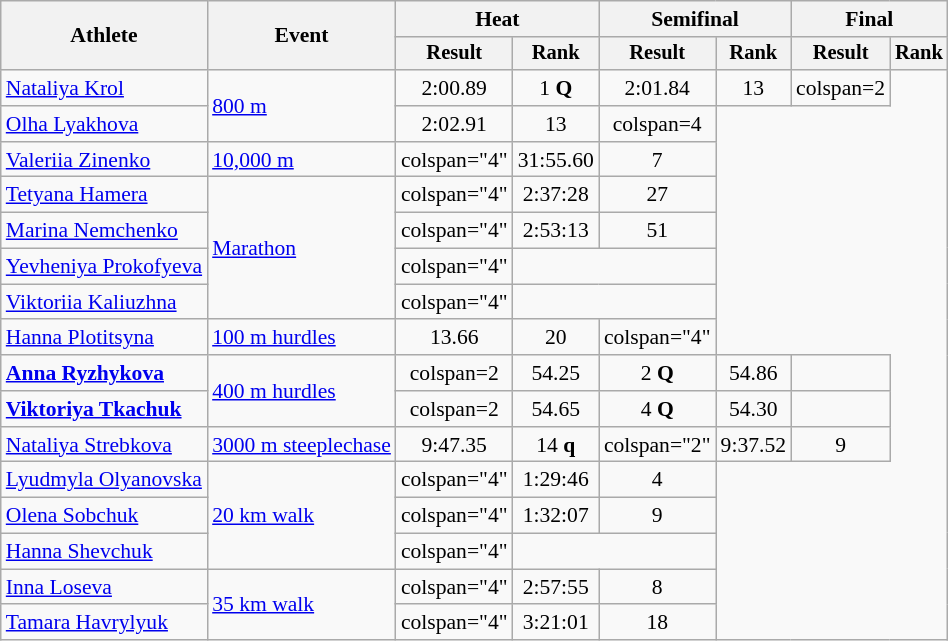<table class="wikitable" style="font-size:90%">
<tr>
<th rowspan="2">Athlete</th>
<th rowspan="2">Event</th>
<th colspan="2">Heat</th>
<th colspan="2">Semifinal</th>
<th colspan="2">Final</th>
</tr>
<tr style="font-size:95%">
<th>Result</th>
<th>Rank</th>
<th>Result</th>
<th>Rank</th>
<th>Result</th>
<th>Rank</th>
</tr>
<tr align=center>
<td align=left><a href='#'>Nataliya Krol</a></td>
<td align=left rowspan=2><a href='#'>800 m</a></td>
<td>2:00.89 </td>
<td>1 <strong>Q</strong></td>
<td>2:01.84</td>
<td>13</td>
<td>colspan=2 </td>
</tr>
<tr align=center>
<td align=left><a href='#'>Olha Lyakhova</a></td>
<td>2:02.91</td>
<td>13</td>
<td>colspan=4 </td>
</tr>
<tr align=center>
<td align=left><a href='#'>Valeriia Zinenko</a></td>
<td align=left><a href='#'>10,000 m</a></td>
<td>colspan="4" </td>
<td>31:55.60 </td>
<td>7</td>
</tr>
<tr align=center>
<td align=left><a href='#'>Tetyana Hamera</a></td>
<td align=left rowspan=4><a href='#'>Marathon</a></td>
<td>colspan="4" </td>
<td>2:37:28 </td>
<td>27</td>
</tr>
<tr align=center>
<td align=left><a href='#'>Marina Nemchenko</a></td>
<td>colspan="4" </td>
<td>2:53:13 </td>
<td>51</td>
</tr>
<tr align=center>
<td align=left><a href='#'>Yevheniya Prokofyeva</a></td>
<td>colspan="4" </td>
<td colspan="2"></td>
</tr>
<tr align=center>
<td align=left><a href='#'>Viktoriia Kaliuzhna</a></td>
<td>colspan="4" </td>
<td colspan="2"></td>
</tr>
<tr align=center>
<td align=left><a href='#'>Hanna Plotitsyna</a></td>
<td align=left><a href='#'>100 m hurdles</a></td>
<td>13.66</td>
<td>20</td>
<td>colspan="4" </td>
</tr>
<tr align=center>
<td align=left><strong><a href='#'>Anna Ryzhykova</a></strong></td>
<td rowspan="2" align=left><a href='#'>400 m hurdles</a></td>
<td>colspan=2 </td>
<td>54.25 </td>
<td>2 <strong>Q</strong></td>
<td>54.86</td>
<td></td>
</tr>
<tr align=center>
<td align=left><strong><a href='#'>Viktoriya Tkachuk</a></strong></td>
<td>colspan=2 </td>
<td>54.65</td>
<td>4 <strong>Q</strong></td>
<td>54.30</td>
<td></td>
</tr>
<tr align=center>
<td align=left><a href='#'>Nataliya Strebkova</a></td>
<td align=left><a href='#'>3000 m steeplechase</a></td>
<td>9:47.35</td>
<td>14 <strong>q</strong></td>
<td>colspan="2" </td>
<td>9:37.52</td>
<td>9</td>
</tr>
<tr align=center>
<td align=left><a href='#'>Lyudmyla Olyanovska</a></td>
<td align=left rowspan=3><a href='#'>20 km walk</a></td>
<td>colspan="4" </td>
<td>1:29:46 </td>
<td>4</td>
</tr>
<tr align=center>
<td align=left><a href='#'>Olena Sobchuk</a></td>
<td>colspan="4" </td>
<td>1:32:07</td>
<td>9</td>
</tr>
<tr align=center>
<td align=left><a href='#'>Hanna Shevchuk</a></td>
<td>colspan="4" </td>
<td colspan="2"></td>
</tr>
<tr align=center>
<td align=left><a href='#'>Inna Loseva</a></td>
<td align=left rowspan=2><a href='#'>35 km walk</a></td>
<td>colspan="4" </td>
<td>2:57:55 </td>
<td>8</td>
</tr>
<tr align=center>
<td align=left><a href='#'>Tamara Havrylyuk</a></td>
<td>colspan="4" </td>
<td>3:21:01 </td>
<td>18</td>
</tr>
</table>
